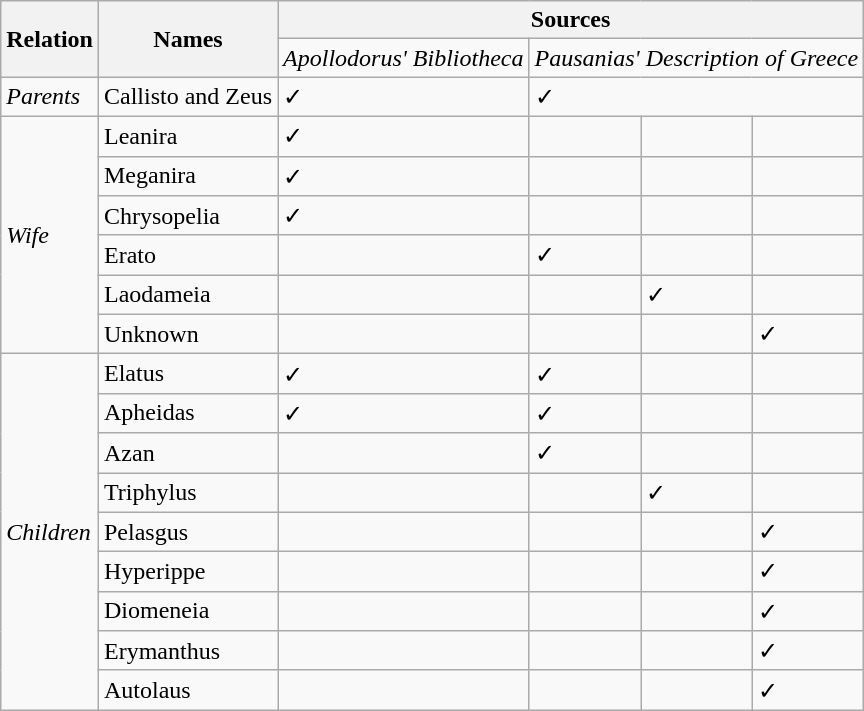<table class="wikitable">
<tr>
<th rowspan="2">Relation</th>
<th rowspan="2">Names</th>
<th colspan="4">Sources</th>
</tr>
<tr>
<td><em>Apollodorus' Bibliotheca</em></td>
<td colspan="3"><em>Pausanias' Description of Greece</em></td>
</tr>
<tr>
<td><em>Parents</em></td>
<td>Callisto and Zeus</td>
<td>✓</td>
<td colspan="3">✓</td>
</tr>
<tr>
<td rowspan="6"><em>Wife</em></td>
<td>Leanira</td>
<td>✓</td>
<td></td>
<td></td>
<td></td>
</tr>
<tr>
<td>Meganira</td>
<td>✓</td>
<td></td>
<td></td>
<td></td>
</tr>
<tr>
<td>Chrysopelia</td>
<td>✓</td>
<td></td>
<td></td>
<td></td>
</tr>
<tr>
<td>Erato</td>
<td></td>
<td>✓</td>
<td></td>
<td></td>
</tr>
<tr>
<td>Laodameia</td>
<td></td>
<td></td>
<td>✓</td>
<td></td>
</tr>
<tr>
<td>Unknown</td>
<td></td>
<td></td>
<td></td>
<td>✓</td>
</tr>
<tr>
<td rowspan="9"><em>Children</em></td>
<td>Elatus</td>
<td>✓</td>
<td>✓</td>
<td></td>
<td></td>
</tr>
<tr>
<td>Apheidas</td>
<td>✓</td>
<td>✓</td>
<td></td>
<td></td>
</tr>
<tr>
<td>Azan</td>
<td></td>
<td>✓</td>
<td></td>
<td></td>
</tr>
<tr>
<td>Triphylus</td>
<td></td>
<td></td>
<td>✓</td>
<td></td>
</tr>
<tr>
<td>Pelasgus</td>
<td></td>
<td></td>
<td></td>
<td>✓</td>
</tr>
<tr>
<td>Hyperippe</td>
<td></td>
<td></td>
<td></td>
<td>✓</td>
</tr>
<tr>
<td>Diomeneia</td>
<td></td>
<td></td>
<td></td>
<td>✓</td>
</tr>
<tr>
<td>Erymanthus</td>
<td></td>
<td></td>
<td></td>
<td>✓</td>
</tr>
<tr>
<td>Autolaus</td>
<td></td>
<td></td>
<td></td>
<td>✓</td>
</tr>
</table>
